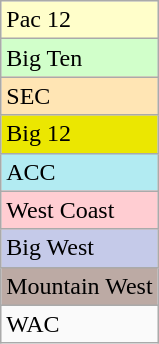<table class="wikitable">
<tr>
<td bgcolor="#FFFECA">Pac 12</td>
</tr>
<tr>
<td bgcolor="#D1FFCA">Big Ten</td>
</tr>
<tr>
<td bgcolor="#FFE5B4">SEC</td>
</tr>
<tr>
<td bgcolor="#EBE701">Big 12</td>
</tr>
<tr>
<td bgcolor="#B2EBF2">ACC</td>
</tr>
<tr>
<td bgcolor="#FFCDD2">West Coast</td>
</tr>
<tr>
<td bgcolor="#C5CAE9">Big West</td>
</tr>
<tr>
<td bgcolor="#BCAAA4">Mountain West</td>
</tr>
<tr>
<td bgcolor="#FAFAFA">WAC</td>
</tr>
</table>
